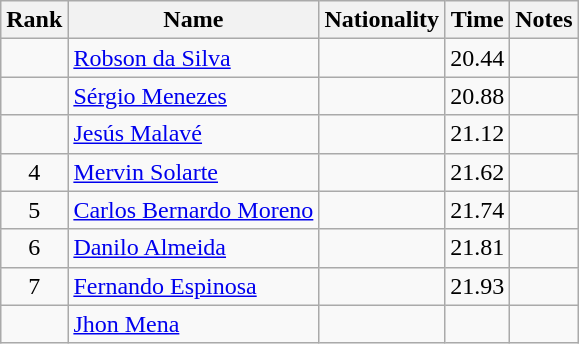<table class="wikitable sortable" style="text-align:center">
<tr>
<th>Rank</th>
<th>Name</th>
<th>Nationality</th>
<th>Time</th>
<th>Notes</th>
</tr>
<tr>
<td></td>
<td align=left><a href='#'>Robson da Silva</a></td>
<td align=left></td>
<td>20.44</td>
<td></td>
</tr>
<tr>
<td></td>
<td align=left><a href='#'>Sérgio Menezes</a></td>
<td align=left></td>
<td>20.88</td>
<td></td>
</tr>
<tr>
<td></td>
<td align=left><a href='#'>Jesús Malavé</a></td>
<td align=left></td>
<td>21.12</td>
<td></td>
</tr>
<tr>
<td>4</td>
<td align=left><a href='#'>Mervin Solarte</a></td>
<td align=left></td>
<td>21.62</td>
<td></td>
</tr>
<tr>
<td>5</td>
<td align=left><a href='#'>Carlos Bernardo Moreno</a></td>
<td align=left></td>
<td>21.74</td>
<td></td>
</tr>
<tr>
<td>6</td>
<td align=left><a href='#'>Danilo Almeida</a></td>
<td align=left></td>
<td>21.81</td>
<td></td>
</tr>
<tr>
<td>7</td>
<td align=left><a href='#'>Fernando Espinosa</a></td>
<td align=left></td>
<td>21.93</td>
<td></td>
</tr>
<tr>
<td></td>
<td align=left><a href='#'>Jhon Mena</a></td>
<td align=left></td>
<td></td>
<td></td>
</tr>
</table>
